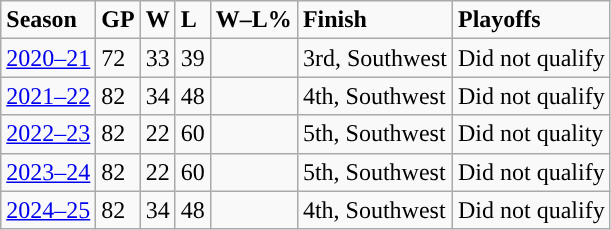<table class="wikitable">
<tr style="font-weight:bold; ">
<td>Season</td>
<td>GP</td>
<td>W</td>
<td>L</td>
<td>W–L%</td>
<td>Finish</td>
<td>Playoffs</td>
</tr>
<tr>
<td><a href='#'>2020–21</a></td>
<td>72</td>
<td>33</td>
<td>39</td>
<td></td>
<td>3rd, Southwest</td>
<td>Did not qualify</td>
</tr>
<tr>
<td><a href='#'>2021–22</a></td>
<td>82</td>
<td>34</td>
<td>48</td>
<td></td>
<td>4th, Southwest</td>
<td>Did not qualify</td>
</tr>
<tr>
<td><a href='#'>2022–23</a></td>
<td>82</td>
<td>22</td>
<td>60</td>
<td></td>
<td>5th, Southwest</td>
<td>Did not quality</td>
</tr>
<tr>
<td><a href='#'>2023–24</a></td>
<td>82</td>
<td>22</td>
<td>60</td>
<td></td>
<td>5th, Southwest</td>
<td>Did not qualify</td>
</tr>
<tr>
<td><a href='#'>2024–25</a></td>
<td>82</td>
<td>34</td>
<td>48</td>
<td></td>
<td>4th, Southwest</td>
<td>Did not qualify</td>
</tr>
</table>
